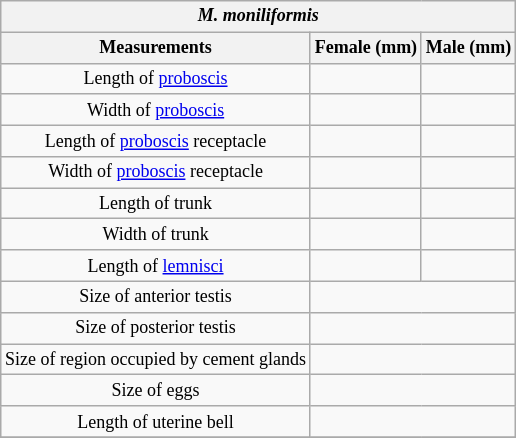<table class="wikitable floatright" style="text-align: center; font-size: 75%;">
<tr>
<th colspan="3"><em>M. moniliformis</em></th>
</tr>
<tr>
<th>Measurements</th>
<th>Female (mm)</th>
<th>Male (mm)</th>
</tr>
<tr>
<td>Length of <a href='#'>proboscis</a></td>
<td></td>
<td></td>
</tr>
<tr>
<td>Width of <a href='#'>proboscis</a></td>
<td></td>
<td></td>
</tr>
<tr>
<td>Length of <a href='#'>proboscis</a> receptacle</td>
<td></td>
<td></td>
</tr>
<tr>
<td>Width of <a href='#'>proboscis</a> receptacle</td>
<td></td>
<td></td>
</tr>
<tr>
<td>Length of trunk</td>
<td></td>
<td></td>
</tr>
<tr>
<td>Width of trunk</td>
<td></td>
<td></td>
</tr>
<tr>
<td>Length of <a href='#'>lemnisci</a></td>
<td></td>
<td></td>
</tr>
<tr>
<td>Size of anterior testis</td>
<td colspan="2"></td>
</tr>
<tr>
<td>Size of posterior testis</td>
<td colspan="2"></td>
</tr>
<tr>
<td>Size of region occupied by cement glands</td>
<td colspan="2"></td>
</tr>
<tr>
<td>Size of eggs</td>
<td colspan="2"></td>
</tr>
<tr>
<td>Length of uterine bell</td>
<td colspan="2"></td>
</tr>
<tr>
</tr>
</table>
